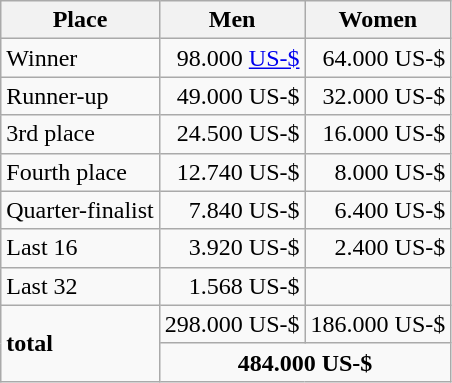<table class="wikitable">
<tr>
<th>Place</th>
<th>Men</th>
<th>Women</th>
</tr>
<tr>
<td>Winner</td>
<td align="right">98.000 <a href='#'>US-$</a></td>
<td align="right">64.000 US-$</td>
</tr>
<tr>
<td>Runner-up</td>
<td align="right">49.000 US-$</td>
<td align="right">32.000 US-$</td>
</tr>
<tr>
<td>3rd place</td>
<td align="right">24.500 US-$</td>
<td align="right">16.000 US-$</td>
</tr>
<tr>
<td>Fourth place</td>
<td align="right">12.740 US-$</td>
<td align="right">8.000 US-$</td>
</tr>
<tr>
<td>Quarter-finalist</td>
<td align="right">7.840 US-$</td>
<td align="right">6.400 US-$</td>
</tr>
<tr>
<td>Last 16</td>
<td align="right">3.920 US-$</td>
<td align="right">2.400 US-$</td>
</tr>
<tr>
<td>Last 32</td>
<td align="right">1.568 US-$</td>
<td></td>
</tr>
<tr>
<td rowspan="2"><strong>total</strong></td>
<td align="right">298.000 US-$</td>
<td align="right">186.000 US-$</td>
</tr>
<tr>
<td colspan="2" align="center"><strong>484.000 US-$</strong></td>
</tr>
</table>
